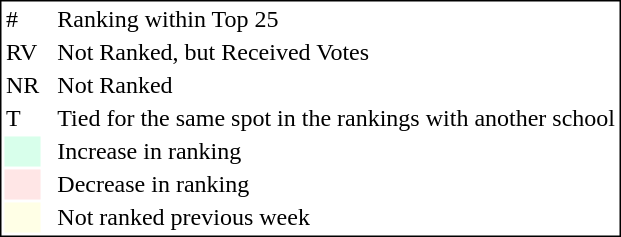<table style="border:1px solid black; float:right;">
<tr>
<td>#</td>
<td> </td>
<td>Ranking within Top 25</td>
</tr>
<tr>
<td>RV</td>
<td> </td>
<td>Not Ranked, but Received Votes</td>
</tr>
<tr>
<td>NR</td>
<td> </td>
<td>Not Ranked</td>
</tr>
<tr>
<td>T</td>
<td></td>
<td>Tied for the same spot in the rankings with another school</td>
</tr>
<tr>
<td style="background:#D8FFEB; width:20px;"></td>
<td> </td>
<td>Increase in ranking</td>
</tr>
<tr>
<td style="background:#FFE6E6; width:20px;"></td>
<td> </td>
<td>Decrease in ranking</td>
</tr>
<tr>
<td style="background:#FFFFE6; width:20px;"></td>
<td> </td>
<td>Not ranked previous week</td>
</tr>
</table>
